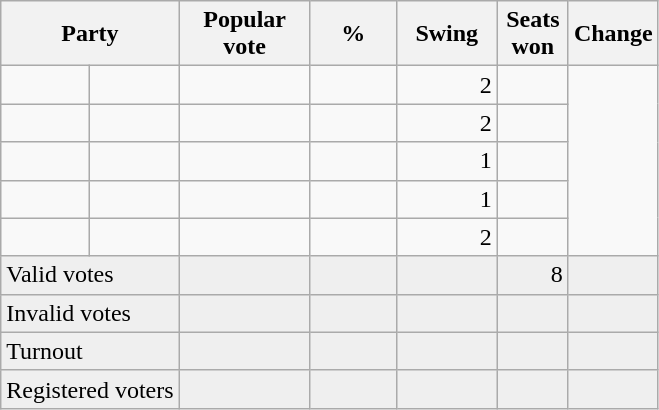<table class=wikitable style="text-align:right">
<tr>
<th colspan=2>Party</th>
<th width=80px>Popular vote</th>
<th width=50px>%</th>
<th width=60px>Swing</th>
<th width=40px>Seats<br>won</th>
<th width=45px>Change</th>
</tr>
<tr>
<td></td>
<td></td>
<td></td>
<td></td>
<td>2</td>
<td></td>
</tr>
<tr>
<td></td>
<td></td>
<td></td>
<td></td>
<td>2</td>
<td></td>
</tr>
<tr>
<td></td>
<td></td>
<td></td>
<td></td>
<td>1</td>
<td></td>
</tr>
<tr>
<td></td>
<td></td>
<td></td>
<td></td>
<td>1</td>
<td></td>
</tr>
<tr>
<td></td>
<td></td>
<td></td>
<td></td>
<td>2</td>
<td></td>
</tr>
<tr bgcolor=#efefef>
<td align=left colspan=2>Valid votes</td>
<td></td>
<td></td>
<td></td>
<td>8</td>
<td></td>
</tr>
<tr bgcolor=#efefef>
<td align=left colspan=2>Invalid votes</td>
<td></td>
<td></td>
<td></td>
<td></td>
<td></td>
</tr>
<tr bgcolor=#efefef>
<td align=left colspan=2>Turnout</td>
<td></td>
<td></td>
<td></td>
<td></td>
<td></td>
</tr>
<tr bgcolor=#efefef>
<td align=left colspan=2>Registered voters</td>
<td></td>
<td></td>
<td></td>
<td></td>
<td></td>
</tr>
</table>
